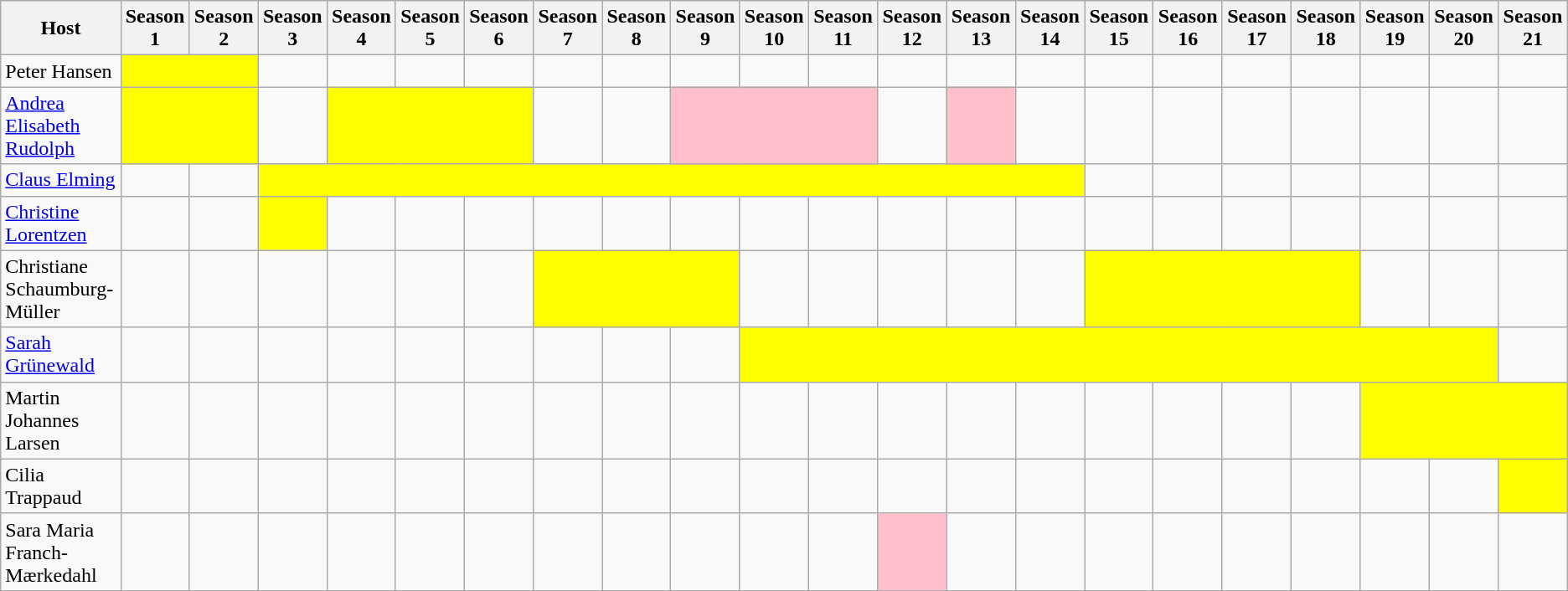<table class="wikitable">
<tr>
<th>Host</th>
<th>Season 1</th>
<th>Season 2</th>
<th>Season 3</th>
<th>Season 4</th>
<th>Season 5</th>
<th>Season 6</th>
<th>Season 7</th>
<th>Season 8</th>
<th>Season 9</th>
<th>Season 10</th>
<th>Season 11</th>
<th>Season 12</th>
<th>Season 13</th>
<th>Season 14</th>
<th>Season 15</th>
<th>Season 16</th>
<th>Season 17</th>
<th>Season 18</th>
<th>Season 19</th>
<th>Season 20</th>
<th>Season 21</th>
</tr>
<tr>
<td>Peter Hansen</td>
<td colspan="2" style="text-align:center; background:yellow;"></td>
<td></td>
<td></td>
<td></td>
<td></td>
<td></td>
<td></td>
<td></td>
<td></td>
<td></td>
<td></td>
<td></td>
<td></td>
<td></td>
<td></td>
<td></td>
<td></td>
<td></td>
<td></td>
<td></td>
</tr>
<tr>
<td><a href='#'>Andrea Elisabeth Rudolph</a></td>
<td colspan="2" style="text-align:center; background:yellow;"></td>
<td></td>
<td colspan="3" style="text-align:center; background:yellow;"></td>
<td></td>
<td></td>
<td colspan=3 style="text-align:center; background:pink;"></td>
<td></td>
<td style="text-align:center; background:pink;"></td>
<td></td>
<td></td>
<td></td>
<td></td>
<td></td>
<td></td>
<td></td>
<td></td>
</tr>
<tr>
<td><a href='#'>Claus Elming</a></td>
<td></td>
<td></td>
<td colspan="12" style="text-align:center; background:yellow;"></td>
<td></td>
<td></td>
<td></td>
<td></td>
<td></td>
<td></td>
<td></td>
</tr>
<tr>
<td><a href='#'>Christine Lorentzen</a></td>
<td></td>
<td></td>
<td style="text-align:center; background:yellow;"></td>
<td></td>
<td></td>
<td></td>
<td></td>
<td></td>
<td></td>
<td></td>
<td></td>
<td></td>
<td></td>
<td></td>
<td></td>
<td></td>
<td></td>
<td></td>
<td></td>
<td></td>
<td></td>
</tr>
<tr>
<td>Christiane Schaumburg-Müller</td>
<td></td>
<td></td>
<td></td>
<td></td>
<td></td>
<td></td>
<td colspan="3" style="text-align:center; background:yellow;"></td>
<td></td>
<td></td>
<td></td>
<td></td>
<td></td>
<td colspan="4" style="text-align:center; background:yellow;"></td>
<td></td>
<td></td>
<td></td>
</tr>
<tr>
<td><a href='#'>Sarah Grünewald</a></td>
<td></td>
<td></td>
<td></td>
<td></td>
<td></td>
<td></td>
<td></td>
<td></td>
<td></td>
<td colspan="11" style="text-align:center; background:yellow;"></td>
<td></td>
</tr>
<tr>
<td>Martin Johannes Larsen</td>
<td></td>
<td></td>
<td></td>
<td></td>
<td></td>
<td></td>
<td></td>
<td></td>
<td></td>
<td></td>
<td></td>
<td></td>
<td></td>
<td></td>
<td></td>
<td></td>
<td></td>
<td></td>
<td colspan="3"style="text-align:center; background:yellow;"></td>
</tr>
<tr>
<td>Cilia Trappaud</td>
<td></td>
<td></td>
<td></td>
<td></td>
<td></td>
<td></td>
<td></td>
<td></td>
<td></td>
<td></td>
<td></td>
<td></td>
<td></td>
<td></td>
<td></td>
<td></td>
<td></td>
<td></td>
<td></td>
<td></td>
<td style="text-align:center; background:yellow;"></td>
</tr>
<tr>
<td>Sara Maria Franch-Mærkedahl</td>
<td></td>
<td></td>
<td></td>
<td></td>
<td></td>
<td></td>
<td></td>
<td></td>
<td></td>
<td></td>
<td></td>
<td style="text-align:center; background:pink;"></td>
<td></td>
<td></td>
<td></td>
<td></td>
<td></td>
<td></td>
<td></td>
<td></td>
<td></td>
</tr>
</table>
